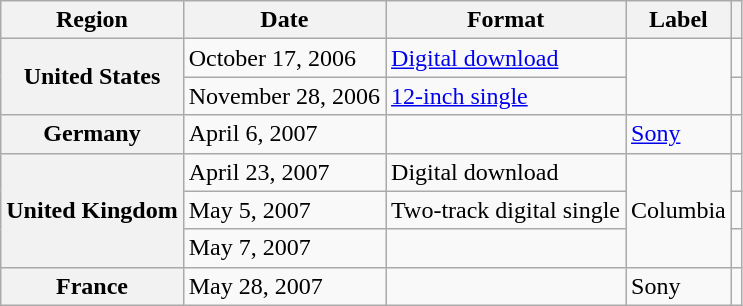<table class="wikitable plainrowheaders">
<tr>
<th scope="col">Region</th>
<th scope="col">Date</th>
<th scope="col">Format</th>
<th scope="col">Label</th>
<th scope="col"></th>
</tr>
<tr>
<th scope="row" rowspan="2">United States</th>
<td>October 17, 2006</td>
<td><a href='#'>Digital download</a></td>
<td rowspan="2"></td>
<td align="center"></td>
</tr>
<tr>
<td>November 28, 2006</td>
<td><a href='#'>12-inch single</a></td>
<td align="center"></td>
</tr>
<tr>
<th scope="row">Germany</th>
<td>April 6, 2007</td>
<td></td>
<td><a href='#'>Sony</a></td>
<td align="center"></td>
</tr>
<tr>
<th scope="row" rowspan="3">United Kingdom</th>
<td>April 23, 2007</td>
<td>Digital download</td>
<td rowspan="3">Columbia</td>
<td align="center"></td>
</tr>
<tr>
<td>May 5, 2007</td>
<td>Two-track digital single</td>
<td align="center"></td>
</tr>
<tr>
<td>May 7, 2007</td>
<td></td>
<td align="center"></td>
</tr>
<tr>
<th scope="row">France</th>
<td>May 28, 2007</td>
<td></td>
<td>Sony</td>
<td align="center"></td>
</tr>
</table>
